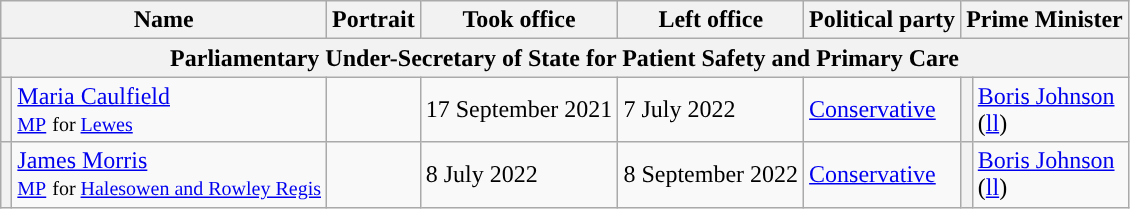<table class="wikitable">
<tr>
<th colspan="2">Name</th>
<th>Portrait</th>
<th>Took office</th>
<th>Left office</th>
<th>Political party</th>
<th colspan="2">Prime Minister</th>
</tr>
<tr>
<th colspan="8">Parliamentary Under-Secretary of State for Patient Safety and Primary Care</th>
</tr>
<tr>
<th style="background-color: "></th>
<td><a href='#'>Maria Caulfield</a> <br> <a href='#'><small>MP</small></a> <small>for <a href='#'>Lewes</a></small></td>
<td></td>
<td>17 September 2021</td>
<td>7 July 2022</td>
<td><a href='#'>Conservative</a></td>
<th style="background-color: "></th>
<td><a href='#'>Boris Johnson</a><br>(<a href='#'>ll</a>)</td>
</tr>
<tr>
<th style="background-color: "></th>
<td><a href='#'>James Morris</a> <br> <a href='#'><small>MP</small></a> <small>for <a href='#'>Halesowen and Rowley Regis</a></small></td>
<td></td>
<td>8 July 2022</td>
<td>8 September 2022</td>
<td><a href='#'>Conservative</a></td>
<th style="background-color: "></th>
<td><a href='#'>Boris Johnson</a><br>(<a href='#'>ll</a>)</td>
</tr>
</table>
